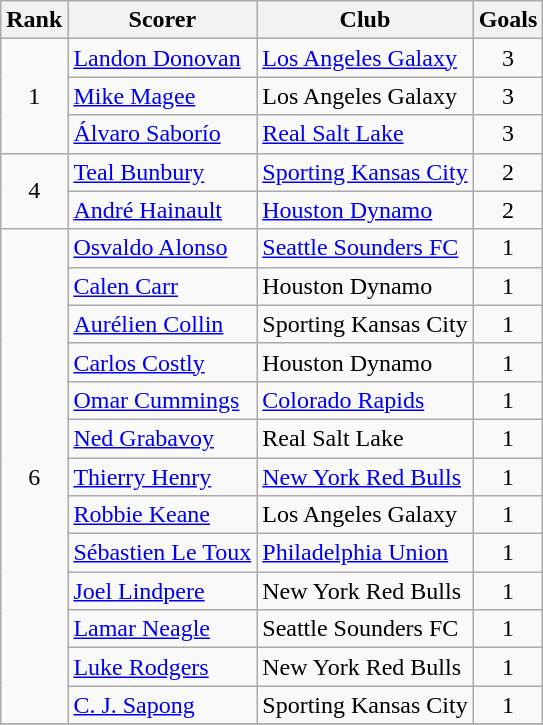<table class="wikitable">
<tr>
<th>Rank</th>
<th>Scorer</th>
<th>Club</th>
<th>Goals</th>
</tr>
<tr>
<td rowspan="3" align=center>1</td>
<td> <a href='#'>Landon Donovan</a></td>
<td><a href='#'>Los Angeles Galaxy</a></td>
<td style="text-align:center;">3</td>
</tr>
<tr>
<td> <a href='#'>Mike Magee</a></td>
<td>Los Angeles Galaxy</td>
<td style="text-align:center;">3</td>
</tr>
<tr>
<td> <a href='#'>Álvaro Saborío</a></td>
<td><a href='#'>Real Salt Lake</a></td>
<td style="text-align:center;">3</td>
</tr>
<tr>
<td rowspan="2" align=center>4</td>
<td> <a href='#'>Teal Bunbury</a></td>
<td><a href='#'>Sporting Kansas City</a></td>
<td style="text-align:center;">2</td>
</tr>
<tr>
<td> <a href='#'>André Hainault</a></td>
<td><a href='#'>Houston Dynamo</a></td>
<td style="text-align:center;">2</td>
</tr>
<tr>
<td rowspan="13" align=center>6</td>
<td> <a href='#'>Osvaldo Alonso</a></td>
<td><a href='#'>Seattle Sounders FC</a></td>
<td style="text-align:center;">1</td>
</tr>
<tr>
<td> <a href='#'>Calen Carr</a></td>
<td>Houston Dynamo</td>
<td style="text-align:center;">1</td>
</tr>
<tr>
<td> <a href='#'>Aurélien Collin</a></td>
<td>Sporting Kansas City</td>
<td style="text-align:center;">1</td>
</tr>
<tr>
<td> <a href='#'>Carlos Costly</a></td>
<td>Houston Dynamo</td>
<td style="text-align:center;">1</td>
</tr>
<tr>
<td> <a href='#'>Omar Cummings</a></td>
<td><a href='#'>Colorado Rapids</a></td>
<td style="text-align:center;">1</td>
</tr>
<tr>
<td> <a href='#'>Ned Grabavoy</a></td>
<td>Real Salt Lake</td>
<td style="text-align:center;">1</td>
</tr>
<tr>
<td> <a href='#'>Thierry Henry</a></td>
<td><a href='#'>New York Red Bulls</a></td>
<td style="text-align:center;">1</td>
</tr>
<tr>
<td align="left"> <a href='#'>Robbie Keane</a></td>
<td align="left">Los Angeles Galaxy</td>
<td style="text-align:center;">1</td>
</tr>
<tr>
<td> <a href='#'>Sébastien Le Toux</a></td>
<td><a href='#'>Philadelphia Union</a></td>
<td style="text-align:center;">1</td>
</tr>
<tr>
<td> <a href='#'>Joel Lindpere</a></td>
<td>New York Red Bulls</td>
<td style="text-align:center;">1</td>
</tr>
<tr>
<td> <a href='#'>Lamar Neagle</a></td>
<td>Seattle Sounders FC</td>
<td style="text-align:center;">1</td>
</tr>
<tr>
<td> <a href='#'>Luke Rodgers</a></td>
<td>New York Red Bulls</td>
<td style="text-align:center;">1</td>
</tr>
<tr>
<td> <a href='#'>C. J. Sapong</a></td>
<td>Sporting Kansas City</td>
<td style="text-align:center;">1</td>
</tr>
<tr>
</tr>
</table>
